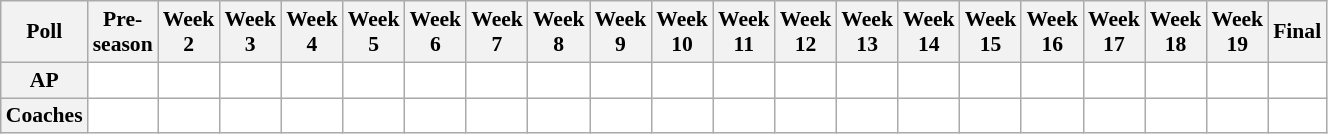<table class="wikitable" style="white-space:nowrap;font-size:90%">
<tr>
<th>Poll</th>
<th>Pre-<br>season</th>
<th>Week<br>2</th>
<th>Week<br>3</th>
<th>Week<br>4</th>
<th>Week<br>5</th>
<th>Week<br>6</th>
<th>Week<br>7</th>
<th>Week<br>8</th>
<th>Week<br>9</th>
<th>Week<br>10</th>
<th>Week<br>11</th>
<th>Week<br>12</th>
<th>Week<br>13</th>
<th>Week<br>14</th>
<th>Week<br>15</th>
<th>Week<br>16</th>
<th>Week<br>17</th>
<th>Week<br>18</th>
<th>Week<br>19</th>
<th>Final</th>
</tr>
<tr style="text-align:center;">
<th>AP</th>
<td style="background:#FFF;"></td>
<td style="background:#FFF;"></td>
<td style="background:#FFF;"></td>
<td style="background:#FFF;"></td>
<td style="background:#FFF;"></td>
<td style="background:#FFF;"></td>
<td style="background:#FFF;"></td>
<td style="background:#FFF;"></td>
<td style="background:#FFF;"></td>
<td style="background:#FFF;"></td>
<td style="background:#FFF;"></td>
<td style="background:#FFF;"></td>
<td style="background:#FFF;"></td>
<td style="background:#FFF;"></td>
<td style="background:#FFF;"></td>
<td style="background:#FFF;"></td>
<td style="background:#FFF;"></td>
<td style="background:#FFF;"></td>
<td style="background:#FFF;"></td>
<td style="background:#FFF;"></td>
</tr>
<tr style="text-align:center;">
<th>Coaches</th>
<td style="background:#FFF;"></td>
<td style="background:#FFF;"></td>
<td style="background:#FFF;"></td>
<td style="background:#FFF;"></td>
<td style="background:#FFF;"></td>
<td style="background:#FFF;"></td>
<td style="background:#FFF;"></td>
<td style="background:#FFF;"></td>
<td style="background:#FFF;"></td>
<td style="background:#FFF;"></td>
<td style="background:#FFF;"></td>
<td style="background:#FFF;"></td>
<td style="background:#FFF;"></td>
<td style="background:#FFF;"></td>
<td style="background:#FFF;"></td>
<td style="background:#FFF;"></td>
<td style="background:#FFF;"></td>
<td style="background:#FFF;"></td>
<td style="background:#FFF;"></td>
<td style="background:#FFF;"></td>
</tr>
</table>
